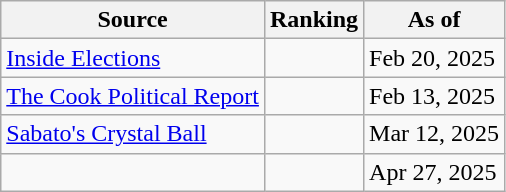<table class="wikitable">
<tr>
<th>Source</th>
<th>Ranking</th>
<th>As of</th>
</tr>
<tr>
<td align="left"><a href='#'>Inside Elections</a></td>
<td></td>
<td>Feb 20, 2025</td>
</tr>
<tr>
<td align="left"><a href='#'>The Cook Political Report</a></td>
<td></td>
<td>Feb 13, 2025</td>
</tr>
<tr>
<td align="left"><a href='#'>Sabato's Crystal Ball</a></td>
<td></td>
<td>Mar 12, 2025</td>
</tr>
<tr>
<td></td>
<td></td>
<td>Apr 27, 2025</td>
</tr>
</table>
